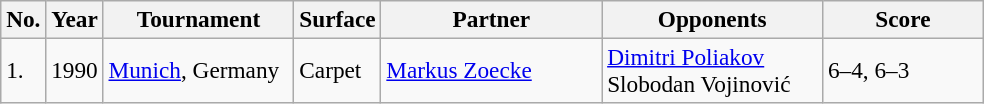<table class="sortable wikitable" style=font-size:97%>
<tr>
<th style="width:20px">No.</th>
<th style="width:30px">Year</th>
<th style="width:120px">Tournament</th>
<th style="width:50px">Surface</th>
<th style="width:140px">Partner</th>
<th style="width:140px">Opponents</th>
<th style="width:100px"  class="unsortable">Score</th>
</tr>
<tr>
<td>1.</td>
<td>1990</td>
<td><a href='#'>Munich</a>, Germany</td>
<td>Carpet</td>
<td> <a href='#'>Markus Zoecke</a></td>
<td> <a href='#'>Dimitri Poliakov</a><br> Slobodan Vojinović</td>
<td>6–4, 6–3</td>
</tr>
</table>
